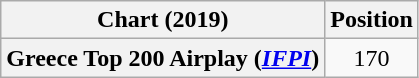<table class="wikitable plainrowheaders" style="text-align:center">
<tr>
<th scope="col">Chart (2019)</th>
<th scope="col">Position</th>
</tr>
<tr>
<th scope="row">Greece Top 200 Airplay (<em><a href='#'>IFPI</a></em>)</th>
<td>170</td>
</tr>
</table>
